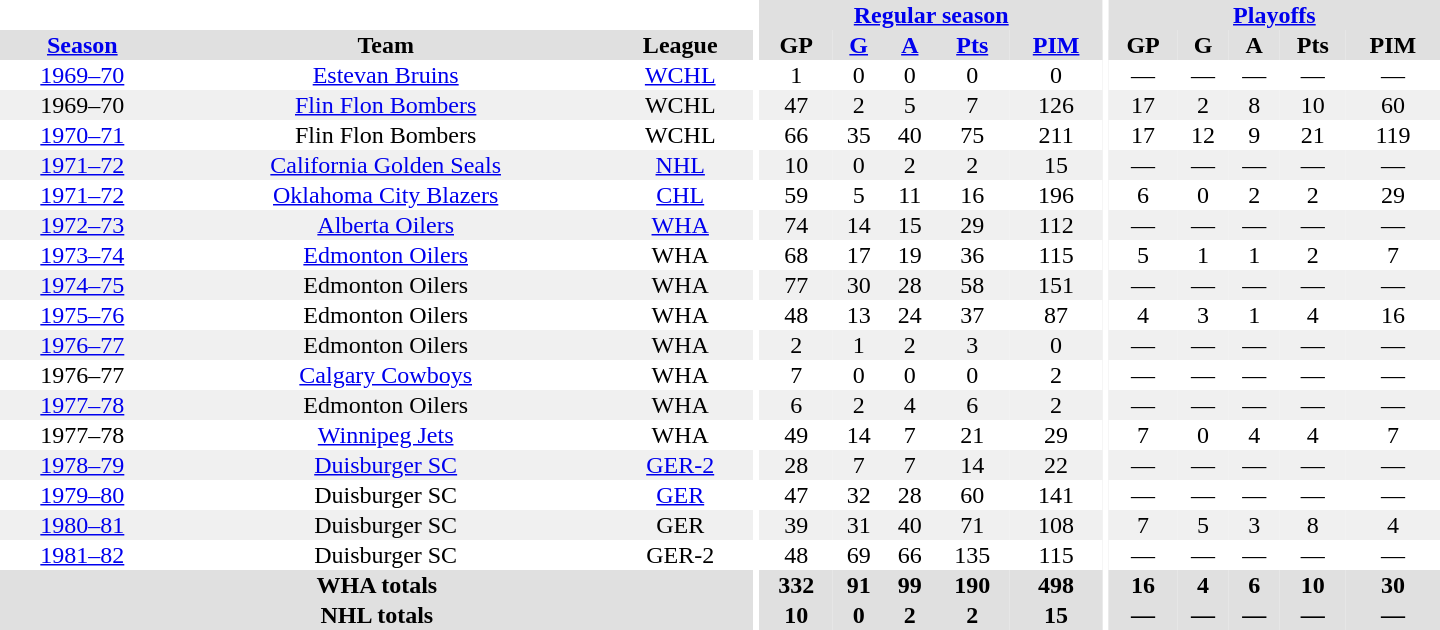<table border="0" cellpadding="1" cellspacing="0" style="text-align:center; width:60em">
<tr bgcolor="#e0e0e0">
<th colspan="3" bgcolor="#ffffff"></th>
<th rowspan="100" bgcolor="#ffffff"></th>
<th colspan="5"><a href='#'>Regular season</a></th>
<th rowspan="100" bgcolor="#ffffff"></th>
<th colspan="5"><a href='#'>Playoffs</a></th>
</tr>
<tr bgcolor="#e0e0e0">
<th><a href='#'>Season</a></th>
<th>Team</th>
<th>League</th>
<th>GP</th>
<th><a href='#'>G</a></th>
<th><a href='#'>A</a></th>
<th><a href='#'>Pts</a></th>
<th><a href='#'>PIM</a></th>
<th>GP</th>
<th>G</th>
<th>A</th>
<th>Pts</th>
<th>PIM</th>
</tr>
<tr>
<td><a href='#'>1969–70</a></td>
<td><a href='#'>Estevan Bruins</a></td>
<td><a href='#'>WCHL</a></td>
<td>1</td>
<td>0</td>
<td>0</td>
<td>0</td>
<td>0</td>
<td>—</td>
<td>—</td>
<td>—</td>
<td>—</td>
<td>—</td>
</tr>
<tr bgcolor="#f0f0f0">
<td>1969–70</td>
<td><a href='#'>Flin Flon Bombers</a></td>
<td>WCHL</td>
<td>47</td>
<td>2</td>
<td>5</td>
<td>7</td>
<td>126</td>
<td>17</td>
<td>2</td>
<td>8</td>
<td>10</td>
<td>60</td>
</tr>
<tr>
<td><a href='#'>1970–71</a></td>
<td>Flin Flon Bombers</td>
<td>WCHL</td>
<td>66</td>
<td>35</td>
<td>40</td>
<td>75</td>
<td>211</td>
<td>17</td>
<td>12</td>
<td>9</td>
<td>21</td>
<td>119</td>
</tr>
<tr bgcolor="#f0f0f0">
<td><a href='#'>1971–72</a></td>
<td><a href='#'>California Golden Seals</a></td>
<td><a href='#'>NHL</a></td>
<td>10</td>
<td>0</td>
<td>2</td>
<td>2</td>
<td>15</td>
<td>—</td>
<td>—</td>
<td>—</td>
<td>—</td>
<td>—</td>
</tr>
<tr>
<td><a href='#'>1971–72</a></td>
<td><a href='#'>Oklahoma City Blazers</a></td>
<td><a href='#'>CHL</a></td>
<td>59</td>
<td>5</td>
<td>11</td>
<td>16</td>
<td>196</td>
<td>6</td>
<td>0</td>
<td>2</td>
<td>2</td>
<td>29</td>
</tr>
<tr bgcolor="#f0f0f0">
<td><a href='#'>1972–73</a></td>
<td><a href='#'>Alberta Oilers</a></td>
<td><a href='#'>WHA</a></td>
<td>74</td>
<td>14</td>
<td>15</td>
<td>29</td>
<td>112</td>
<td>—</td>
<td>—</td>
<td>—</td>
<td>—</td>
<td>—</td>
</tr>
<tr>
<td><a href='#'>1973–74</a></td>
<td><a href='#'>Edmonton Oilers</a></td>
<td>WHA</td>
<td>68</td>
<td>17</td>
<td>19</td>
<td>36</td>
<td>115</td>
<td>5</td>
<td>1</td>
<td>1</td>
<td>2</td>
<td>7</td>
</tr>
<tr bgcolor="#f0f0f0">
<td><a href='#'>1974–75</a></td>
<td>Edmonton Oilers</td>
<td>WHA</td>
<td>77</td>
<td>30</td>
<td>28</td>
<td>58</td>
<td>151</td>
<td>—</td>
<td>—</td>
<td>—</td>
<td>—</td>
<td>—</td>
</tr>
<tr>
<td><a href='#'>1975–76</a></td>
<td>Edmonton Oilers</td>
<td>WHA</td>
<td>48</td>
<td>13</td>
<td>24</td>
<td>37</td>
<td>87</td>
<td>4</td>
<td>3</td>
<td>1</td>
<td>4</td>
<td>16</td>
</tr>
<tr bgcolor="#f0f0f0">
<td><a href='#'>1976–77</a></td>
<td>Edmonton Oilers</td>
<td>WHA</td>
<td>2</td>
<td>1</td>
<td>2</td>
<td>3</td>
<td>0</td>
<td>—</td>
<td>—</td>
<td>—</td>
<td>—</td>
<td>—</td>
</tr>
<tr>
<td>1976–77</td>
<td><a href='#'>Calgary Cowboys</a></td>
<td>WHA</td>
<td>7</td>
<td>0</td>
<td>0</td>
<td>0</td>
<td>2</td>
<td>—</td>
<td>—</td>
<td>—</td>
<td>—</td>
<td>—</td>
</tr>
<tr bgcolor="#f0f0f0">
<td><a href='#'>1977–78</a></td>
<td>Edmonton Oilers</td>
<td>WHA</td>
<td>6</td>
<td>2</td>
<td>4</td>
<td>6</td>
<td>2</td>
<td>—</td>
<td>—</td>
<td>—</td>
<td>—</td>
<td>—</td>
</tr>
<tr>
<td>1977–78</td>
<td><a href='#'>Winnipeg Jets</a></td>
<td>WHA</td>
<td>49</td>
<td>14</td>
<td>7</td>
<td>21</td>
<td>29</td>
<td>7</td>
<td>0</td>
<td>4</td>
<td>4</td>
<td>7</td>
</tr>
<tr bgcolor="#f0f0f0">
<td><a href='#'>1978–79</a></td>
<td><a href='#'>Duisburger SC</a></td>
<td><a href='#'>GER-2</a></td>
<td>28</td>
<td>7</td>
<td>7</td>
<td>14</td>
<td>22</td>
<td>—</td>
<td>—</td>
<td>—</td>
<td>—</td>
<td>—</td>
</tr>
<tr>
<td><a href='#'>1979–80</a></td>
<td>Duisburger SC</td>
<td><a href='#'>GER</a></td>
<td>47</td>
<td>32</td>
<td>28</td>
<td>60</td>
<td>141</td>
<td>—</td>
<td>—</td>
<td>—</td>
<td>—</td>
<td>—</td>
</tr>
<tr bgcolor="#f0f0f0">
<td><a href='#'>1980–81</a></td>
<td>Duisburger SC</td>
<td>GER</td>
<td>39</td>
<td>31</td>
<td>40</td>
<td>71</td>
<td>108</td>
<td>7</td>
<td>5</td>
<td>3</td>
<td>8</td>
<td>4</td>
</tr>
<tr>
<td><a href='#'>1981–82</a></td>
<td>Duisburger SC</td>
<td>GER-2</td>
<td>48</td>
<td>69</td>
<td>66</td>
<td>135</td>
<td>115</td>
<td>—</td>
<td>—</td>
<td>—</td>
<td>—</td>
<td>—</td>
</tr>
<tr bgcolor="#e0e0e0">
<th colspan="3">WHA totals</th>
<th>332</th>
<th>91</th>
<th>99</th>
<th>190</th>
<th>498</th>
<th>16</th>
<th>4</th>
<th>6</th>
<th>10</th>
<th>30</th>
</tr>
<tr bgcolor="#e0e0e0">
<th colspan="3">NHL totals</th>
<th>10</th>
<th>0</th>
<th>2</th>
<th>2</th>
<th>15</th>
<th>—</th>
<th>—</th>
<th>—</th>
<th>—</th>
<th>—</th>
</tr>
</table>
